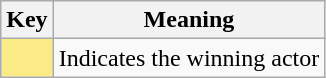<table class="wikitable">
<tr>
<th scope="col" width=%>Key</th>
<th scope="col" width=%>Meaning</th>
</tr>
<tr>
<td style="background:#FAEB86"></td>
<td>Indicates the winning actor</td>
</tr>
</table>
